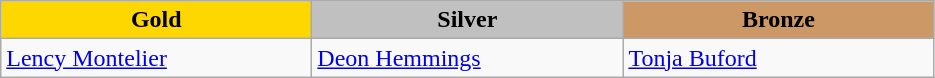<table class="wikitable" style="text-align:left">
<tr align="center">
<td width=200 bgcolor=gold><strong>Gold</strong></td>
<td width=200 bgcolor=silver><strong>Silver</strong></td>
<td width=200 bgcolor=CC9966><strong>Bronze</strong></td>
</tr>
<tr>
<td><a href='#'>Lency Montelier</a><br><em></em></td>
<td><a href='#'>Deon Hemmings</a><br><em></em></td>
<td><a href='#'>Tonja Buford</a><br><em></em></td>
</tr>
</table>
